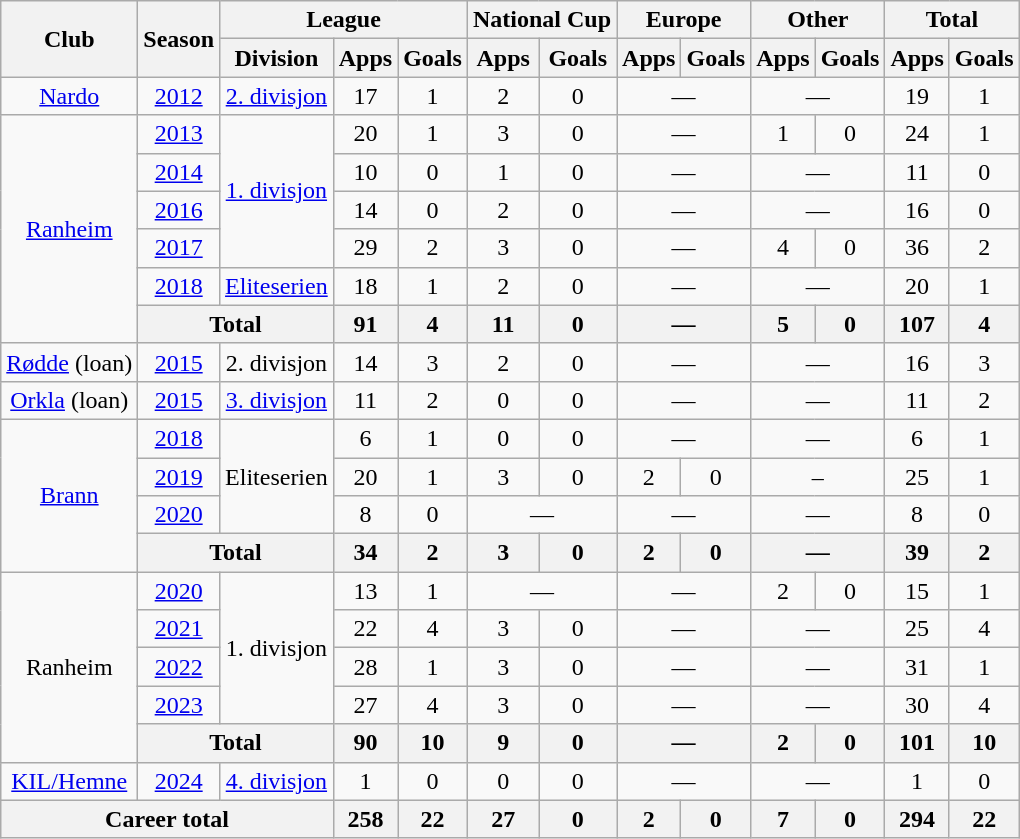<table class="wikitable" style="text-align:center">
<tr>
<th rowspan=2>Club</th>
<th rowspan=2>Season</th>
<th colspan=3>League</th>
<th colspan=2>National Cup</th>
<th colspan=2>Europe</th>
<th colspan=2>Other</th>
<th colspan=2>Total</th>
</tr>
<tr>
<th>Division</th>
<th>Apps</th>
<th>Goals</th>
<th>Apps</th>
<th>Goals</th>
<th>Apps</th>
<th>Goals</th>
<th>Apps</th>
<th>Goals</th>
<th>Apps</th>
<th>Goals</th>
</tr>
<tr>
<td><a href='#'>Nardo</a></td>
<td><a href='#'>2012</a></td>
<td><a href='#'>2. divisjon</a></td>
<td>17</td>
<td>1</td>
<td>2</td>
<td>0</td>
<td colspan=2>—</td>
<td colspan=2>—</td>
<td>19</td>
<td>1</td>
</tr>
<tr>
<td rowspan=6><a href='#'>Ranheim</a></td>
<td><a href='#'>2013</a></td>
<td rowspan=4><a href='#'>1. divisjon</a></td>
<td>20</td>
<td>1</td>
<td>3</td>
<td>0</td>
<td colspan=2>—</td>
<td>1</td>
<td>0</td>
<td>24</td>
<td>1</td>
</tr>
<tr>
<td><a href='#'>2014</a></td>
<td>10</td>
<td>0</td>
<td>1</td>
<td>0</td>
<td colspan=2>—</td>
<td colspan=2>—</td>
<td>11</td>
<td>0</td>
</tr>
<tr>
<td><a href='#'>2016</a></td>
<td>14</td>
<td>0</td>
<td>2</td>
<td>0</td>
<td colspan=2>—</td>
<td colspan=2>—</td>
<td>16</td>
<td>0</td>
</tr>
<tr>
<td><a href='#'>2017</a></td>
<td>29</td>
<td>2</td>
<td>3</td>
<td>0</td>
<td colspan=2>—</td>
<td>4</td>
<td>0</td>
<td>36</td>
<td>2</td>
</tr>
<tr>
<td><a href='#'>2018</a></td>
<td><a href='#'>Eliteserien</a></td>
<td>18</td>
<td>1</td>
<td>2</td>
<td>0</td>
<td colspan=2>—</td>
<td colspan=2>—</td>
<td>20</td>
<td>1</td>
</tr>
<tr>
<th colspan=2>Total</th>
<th>91</th>
<th>4</th>
<th>11</th>
<th>0</th>
<th colspan=2>—</th>
<th>5</th>
<th>0</th>
<th>107</th>
<th>4</th>
</tr>
<tr>
<td><a href='#'>Rødde</a> (loan)</td>
<td><a href='#'>2015</a></td>
<td>2. divisjon</td>
<td>14</td>
<td>3</td>
<td>2</td>
<td>0</td>
<td colspan=2>—</td>
<td colspan=2>—</td>
<td>16</td>
<td>3</td>
</tr>
<tr>
<td><a href='#'>Orkla</a> (loan)</td>
<td><a href='#'>2015</a></td>
<td><a href='#'>3. divisjon</a></td>
<td>11</td>
<td>2</td>
<td>0</td>
<td>0</td>
<td colspan=2>—</td>
<td colspan=2>—</td>
<td>11</td>
<td>2</td>
</tr>
<tr>
<td rowspan=4><a href='#'>Brann</a></td>
<td><a href='#'>2018</a></td>
<td rowspan=3>Eliteserien</td>
<td>6</td>
<td>1</td>
<td>0</td>
<td>0</td>
<td colspan=2>—</td>
<td colspan=2>—</td>
<td>6</td>
<td>1</td>
</tr>
<tr>
<td><a href='#'>2019</a></td>
<td>20</td>
<td>1</td>
<td>3</td>
<td>0</td>
<td>2</td>
<td>0</td>
<td colspan=2>–</td>
<td>25</td>
<td>1</td>
</tr>
<tr>
<td><a href='#'>2020</a></td>
<td>8</td>
<td>0</td>
<td colspan=2>—</td>
<td colspan=2>—</td>
<td colspan=2>—</td>
<td>8</td>
<td>0</td>
</tr>
<tr>
<th colspan=2>Total</th>
<th>34</th>
<th>2</th>
<th>3</th>
<th>0</th>
<th>2</th>
<th>0</th>
<th colspan=2>—</th>
<th>39</th>
<th>2</th>
</tr>
<tr>
<td rowspan=5>Ranheim</td>
<td><a href='#'>2020</a></td>
<td rowspan=4>1. divisjon</td>
<td>13</td>
<td>1</td>
<td colspan=2>—</td>
<td colspan=2>—</td>
<td>2</td>
<td>0</td>
<td>15</td>
<td>1</td>
</tr>
<tr>
<td><a href='#'>2021</a></td>
<td>22</td>
<td>4</td>
<td>3</td>
<td>0</td>
<td colspan=2>—</td>
<td colspan=2>—</td>
<td>25</td>
<td>4</td>
</tr>
<tr>
<td><a href='#'>2022</a></td>
<td>28</td>
<td>1</td>
<td>3</td>
<td>0</td>
<td colspan=2>—</td>
<td colspan=2>—</td>
<td>31</td>
<td>1</td>
</tr>
<tr>
<td><a href='#'>2023</a></td>
<td>27</td>
<td>4</td>
<td>3</td>
<td>0</td>
<td colspan=2>—</td>
<td colspan=2>—</td>
<td>30</td>
<td>4</td>
</tr>
<tr>
<th colspan=2>Total</th>
<th>90</th>
<th>10</th>
<th>9</th>
<th>0</th>
<th colspan=2>—</th>
<th>2</th>
<th>0</th>
<th>101</th>
<th>10</th>
</tr>
<tr>
<td><a href='#'>KIL/Hemne</a></td>
<td><a href='#'>2024</a></td>
<td><a href='#'>4. divisjon</a></td>
<td>1</td>
<td>0</td>
<td>0</td>
<td>0</td>
<td colspan=2>—</td>
<td colspan=2>—</td>
<td>1</td>
<td>0</td>
</tr>
<tr>
<th colspan=3>Career total</th>
<th>258</th>
<th>22</th>
<th>27</th>
<th>0</th>
<th>2</th>
<th>0</th>
<th>7</th>
<th>0</th>
<th>294</th>
<th>22</th>
</tr>
</table>
